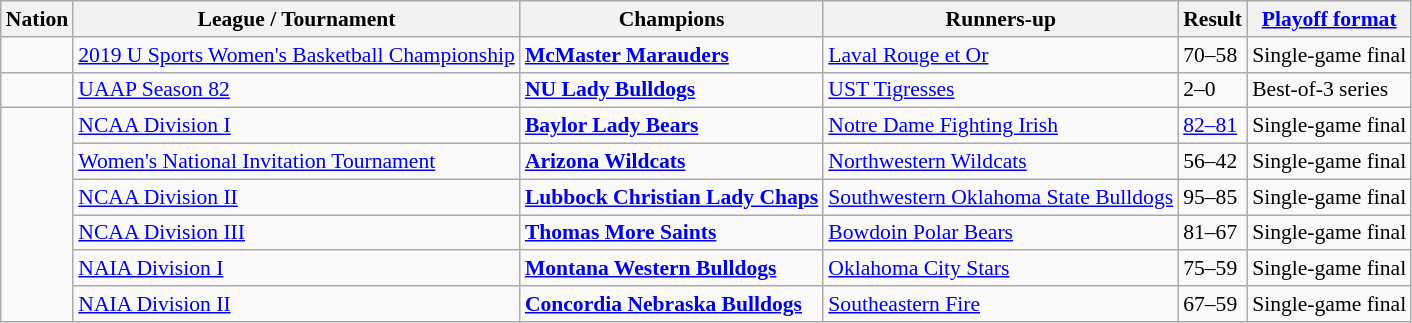<table class="wikitable" style="font-size:90%;">
<tr>
<th>Nation</th>
<th>League / Tournament</th>
<th>Champions</th>
<th>Runners-up</th>
<th>Result</th>
<th><a href='#'>Playoff format</a></th>
</tr>
<tr>
<td></td>
<td><a href='#'>2019 U Sports Women's Basketball Championship</a></td>
<td><strong><a href='#'>McMaster Marauders</a></strong></td>
<td><a href='#'>Laval Rouge et Or</a></td>
<td>70–58</td>
<td>Single-game final</td>
</tr>
<tr>
<td></td>
<td><a href='#'>UAAP Season 82</a></td>
<td><strong><a href='#'>NU Lady Bulldogs</a></strong></td>
<td><a href='#'>UST Tigresses</a></td>
<td>2–0</td>
<td>Best-of-3 series</td>
</tr>
<tr>
<td rowspan="6"></td>
<td><a href='#'>NCAA Division I</a></td>
<td><strong><a href='#'>Baylor Lady Bears</a></strong></td>
<td><a href='#'>Notre Dame Fighting Irish</a></td>
<td><a href='#'>82–81</a></td>
<td>Single-game final</td>
</tr>
<tr>
<td><a href='#'>Women's National Invitation Tournament</a></td>
<td><strong><a href='#'>Arizona Wildcats</a></strong></td>
<td><a href='#'>Northwestern Wildcats</a></td>
<td>56–42</td>
<td>Single-game final</td>
</tr>
<tr>
<td><a href='#'>NCAA Division II</a></td>
<td><strong><a href='#'>Lubbock Christian Lady Chaps</a></strong></td>
<td><a href='#'>Southwestern Oklahoma State Bulldogs</a></td>
<td>95–85</td>
<td>Single-game final</td>
</tr>
<tr>
<td><a href='#'>NCAA Division III</a></td>
<td><strong><a href='#'>Thomas More Saints</a></strong></td>
<td><a href='#'>Bowdoin Polar Bears</a></td>
<td>81–67</td>
<td>Single-game final</td>
</tr>
<tr>
<td><a href='#'>NAIA Division I</a></td>
<td><strong><a href='#'>Montana Western Bulldogs</a></strong></td>
<td><a href='#'>Oklahoma City Stars</a></td>
<td>75–59</td>
<td>Single-game final</td>
</tr>
<tr>
<td><a href='#'>NAIA Division II</a></td>
<td><strong><a href='#'>Concordia Nebraska Bulldogs</a></strong></td>
<td><a href='#'>Southeastern Fire</a></td>
<td>67–59</td>
<td>Single-game final</td>
</tr>
</table>
